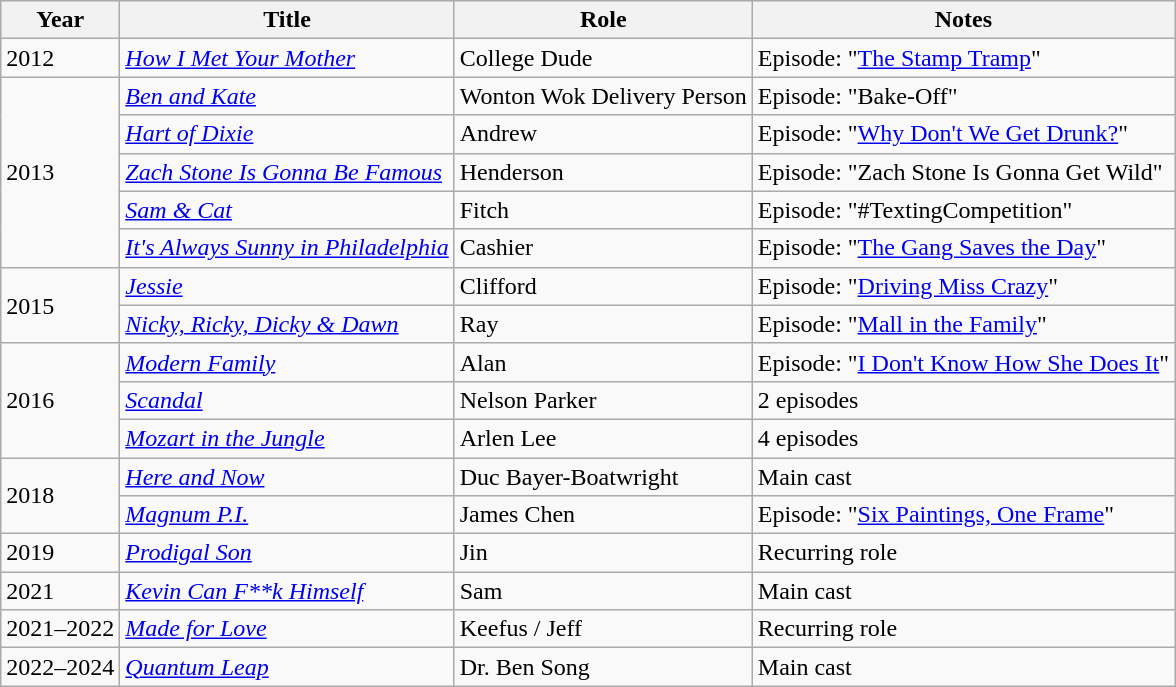<table class="wikitable plainrowheaders sortable">
<tr>
<th>Year</th>
<th>Title</th>
<th>Role</th>
<th>Notes</th>
</tr>
<tr>
<td>2012</td>
<td><em><a href='#'>How I Met Your Mother</a></em></td>
<td>College Dude</td>
<td>Episode: "<a href='#'>The Stamp Tramp</a>"</td>
</tr>
<tr>
<td rowspan="5">2013</td>
<td><em><a href='#'>Ben and Kate</a></em></td>
<td>Wonton Wok Delivery Person</td>
<td>Episode: "Bake-Off"</td>
</tr>
<tr>
<td><em><a href='#'>Hart of Dixie</a></em></td>
<td>Andrew</td>
<td>Episode: "<a href='#'>Why Don't We Get Drunk?</a>"</td>
</tr>
<tr>
<td><em><a href='#'>Zach Stone Is Gonna Be Famous</a></em></td>
<td>Henderson</td>
<td>Episode: "Zach Stone Is Gonna Get Wild"</td>
</tr>
<tr>
<td><em><a href='#'>Sam & Cat</a></em></td>
<td>Fitch</td>
<td>Episode: "#TextingCompetition"</td>
</tr>
<tr>
<td><em><a href='#'>It's Always Sunny in Philadelphia</a></em></td>
<td>Cashier</td>
<td>Episode: "<a href='#'>The Gang Saves the Day</a>"</td>
</tr>
<tr>
<td rowspan="2">2015</td>
<td><em><a href='#'>Jessie</a></em></td>
<td>Clifford</td>
<td>Episode: "<a href='#'>Driving Miss Crazy</a>"</td>
</tr>
<tr>
<td><em><a href='#'>Nicky, Ricky, Dicky & Dawn</a></em></td>
<td>Ray</td>
<td>Episode: "<a href='#'>Mall in the Family</a>"</td>
</tr>
<tr>
<td rowspan="3">2016</td>
<td><em><a href='#'>Modern Family</a></em></td>
<td>Alan</td>
<td>Episode: "<a href='#'>I Don't Know How She Does It</a>"</td>
</tr>
<tr>
<td><em><a href='#'>Scandal</a></em></td>
<td>Nelson Parker</td>
<td>2 episodes</td>
</tr>
<tr>
<td><em><a href='#'>Mozart in the Jungle</a></em></td>
<td>Arlen Lee</td>
<td>4 episodes</td>
</tr>
<tr>
<td rowspan="2">2018</td>
<td><em><a href='#'>Here and Now</a></em></td>
<td>Duc Bayer-Boatwright</td>
<td>Main cast</td>
</tr>
<tr>
<td><em><a href='#'>Magnum P.I.</a></em></td>
<td>James Chen</td>
<td>Episode: "<a href='#'>Six Paintings, One Frame</a>"</td>
</tr>
<tr>
<td>2019</td>
<td><em><a href='#'>Prodigal Son</a></em></td>
<td>Jin</td>
<td>Recurring role</td>
</tr>
<tr>
<td>2021</td>
<td><em><a href='#'>Kevin Can F**k Himself</a></em></td>
<td>Sam</td>
<td>Main cast</td>
</tr>
<tr>
<td>2021–2022</td>
<td><em><a href='#'>Made for Love</a></em></td>
<td>Keefus / Jeff</td>
<td>Recurring role</td>
</tr>
<tr>
<td>2022–2024</td>
<td><em><a href='#'>Quantum Leap</a></em></td>
<td>Dr. Ben Song</td>
<td>Main cast</td>
</tr>
</table>
